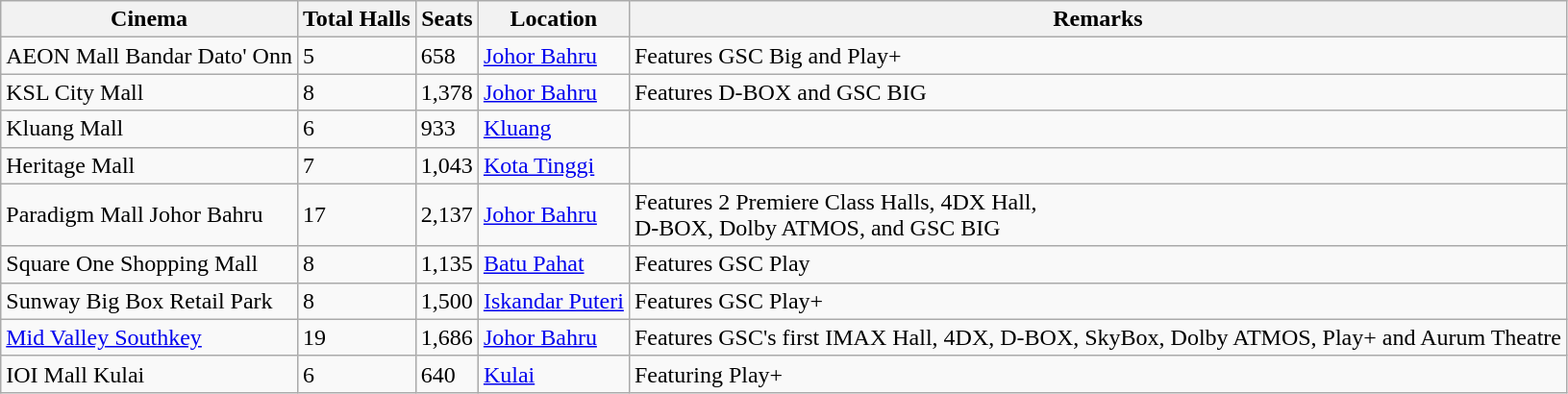<table class="wikitable">
<tr>
<th>Cinema</th>
<th>Total Halls</th>
<th>Seats</th>
<th>Location</th>
<th>Remarks</th>
</tr>
<tr>
<td>AEON Mall Bandar Dato' Onn</td>
<td>5</td>
<td>658</td>
<td><a href='#'>Johor Bahru</a></td>
<td>Features GSC Big and Play+</td>
</tr>
<tr>
<td>KSL City Mall</td>
<td>8</td>
<td>1,378</td>
<td><a href='#'>Johor Bahru</a></td>
<td>Features D-BOX and GSC BIG</td>
</tr>
<tr>
<td>Kluang Mall</td>
<td>6</td>
<td>933</td>
<td><a href='#'>Kluang</a></td>
<td></td>
</tr>
<tr>
<td>Heritage Mall</td>
<td>7</td>
<td>1,043</td>
<td><a href='#'>Kota Tinggi</a></td>
<td></td>
</tr>
<tr>
<td>Paradigm Mall Johor Bahru</td>
<td>17</td>
<td>2,137</td>
<td><a href='#'>Johor Bahru</a></td>
<td>Features 2 Premiere Class Halls, 4DX Hall,<br>D-BOX, Dolby ATMOS, and GSC BIG</td>
</tr>
<tr>
<td>Square One Shopping Mall</td>
<td>8</td>
<td>1,135</td>
<td><a href='#'>Batu Pahat</a></td>
<td>Features GSC Play</td>
</tr>
<tr>
<td>Sunway Big Box Retail Park</td>
<td>8</td>
<td>1,500</td>
<td><a href='#'>Iskandar Puteri</a></td>
<td>Features GSC Play+</td>
</tr>
<tr>
<td><a href='#'>Mid Valley Southkey</a></td>
<td>19</td>
<td>1,686</td>
<td><a href='#'>Johor Bahru</a></td>
<td>Features GSC's first IMAX Hall, 4DX, D-BOX, SkyBox, Dolby ATMOS, Play+ and Aurum Theatre</td>
</tr>
<tr>
<td>IOI Mall Kulai</td>
<td>6</td>
<td>640</td>
<td><a href='#'>Kulai</a></td>
<td>Featuring Play+</td>
</tr>
</table>
